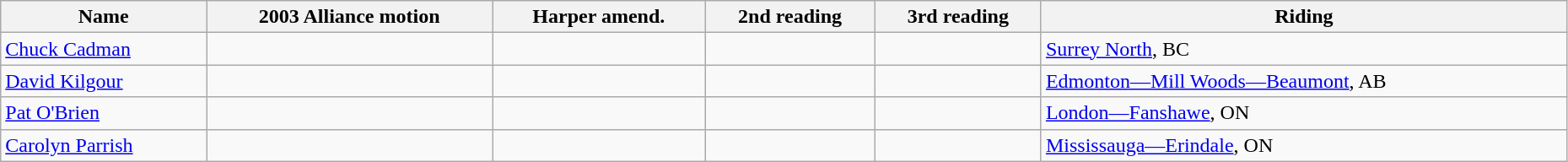<table class="wikitable" width="98%">
<tr>
<th>Name</th>
<th>2003 Alliance motion</th>
<th>Harper amend.</th>
<th>2nd reading</th>
<th>3rd reading</th>
<th>Riding</th>
</tr>
<tr>
<td><a href='#'>Chuck Cadman</a></td>
<td></td>
<td></td>
<td></td>
<td></td>
<td><a href='#'>Surrey North</a>, BC</td>
</tr>
<tr>
<td><a href='#'>David Kilgour</a></td>
<td></td>
<td></td>
<td></td>
<td></td>
<td><a href='#'>Edmonton—Mill Woods—Beaumont</a>, AB</td>
</tr>
<tr>
<td><a href='#'>Pat O'Brien</a></td>
<td></td>
<td></td>
<td></td>
<td></td>
<td><a href='#'>London—Fanshawe</a>, ON</td>
</tr>
<tr>
<td><a href='#'>Carolyn Parrish</a></td>
<td></td>
<td></td>
<td></td>
<td></td>
<td><a href='#'>Mississauga—Erindale</a>, ON</td>
</tr>
</table>
